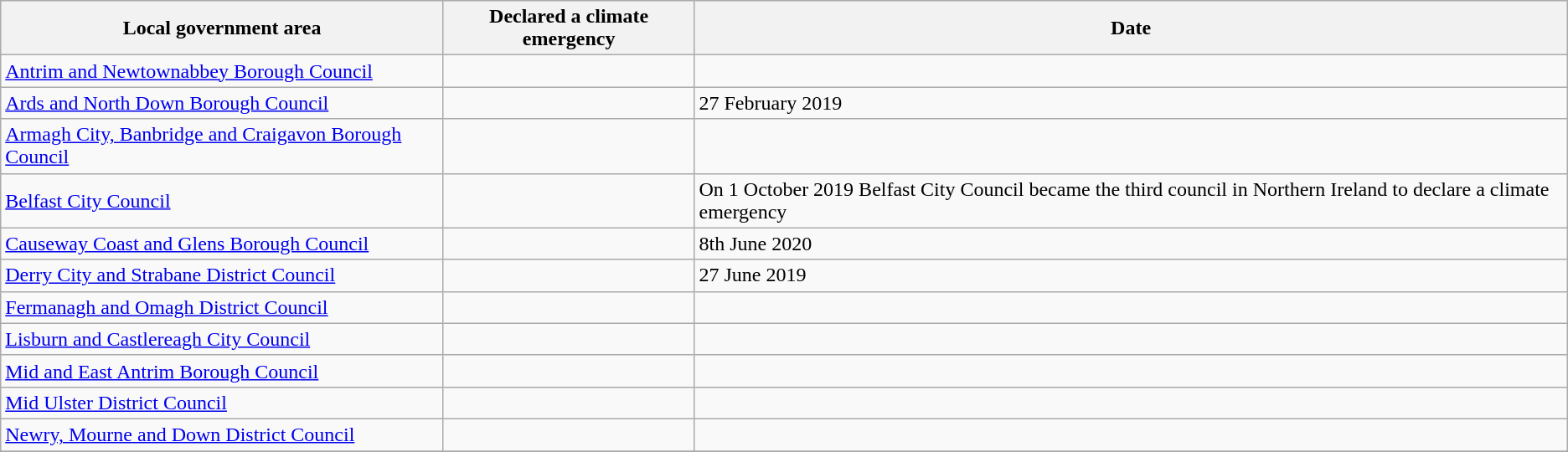<table class="wikitable sortable">
<tr>
<th>Local government area</th>
<th>Declared a climate emergency</th>
<th>Date</th>
</tr>
<tr>
<td><a href='#'>Antrim and Newtownabbey Borough Council</a></td>
<td></td>
<td></td>
</tr>
<tr>
<td><a href='#'>Ards and North Down Borough Council</a></td>
<td></td>
<td>27 February 2019</td>
</tr>
<tr>
<td><a href='#'>Armagh City, Banbridge and Craigavon Borough Council</a></td>
<td></td>
<td></td>
</tr>
<tr>
<td><a href='#'>Belfast City Council</a></td>
<td></td>
<td>On 1 October 2019 Belfast City Council became the third council in Northern Ireland to declare a climate emergency</td>
</tr>
<tr>
<td><a href='#'>Causeway Coast and Glens Borough Council</a></td>
<td></td>
<td>8th June 2020</td>
</tr>
<tr>
<td><a href='#'>Derry City and Strabane District Council</a></td>
<td></td>
<td>27 June 2019</td>
</tr>
<tr>
<td><a href='#'>Fermanagh and Omagh District Council</a></td>
<td></td>
<td></td>
</tr>
<tr>
<td><a href='#'>Lisburn and Castlereagh City Council</a></td>
<td></td>
<td></td>
</tr>
<tr>
<td><a href='#'>Mid and East Antrim Borough Council</a></td>
<td></td>
<td></td>
</tr>
<tr>
<td><a href='#'>Mid Ulster District Council</a></td>
<td></td>
<td></td>
</tr>
<tr>
<td><a href='#'>Newry, Mourne and Down District Council</a></td>
<td></td>
<td></td>
</tr>
<tr>
</tr>
</table>
